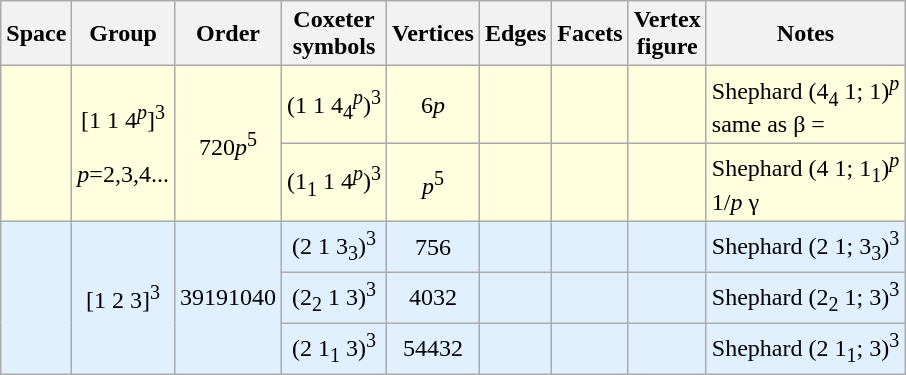<table class="wikitable sortable">
<tr>
<th>Space</th>
<th>Group</th>
<th>Order</th>
<th>Coxeter<br>symbols</th>
<th>Vertices</th>
<th>Edges</th>
<th>Facets</th>
<th>Vertex<br>figure</th>
<th>Notes</th>
</tr>
<tr align=center BGCOLOR="#ffffe0">
<td rowspan=2></td>
<td rowspan=2>[1 1 4<sup><em>p</em></sup>]<sup>3</sup><br><br><em>p</em>=2,3,4...</td>
<td rowspan=2>720<em>p</em><sup>5</sup></td>
<td>(1 1 4<sub>4</sub><sup><em>p</em></sup>)<sup>3</sup><br></td>
<td>6<em>p</em></td>
<td></td>
<td></td>
<td></td>
<td align=left>Shephard (4<sub>4</sub> 1; 1)<sup><em>p</em></sup><br>same as β = </td>
</tr>
<tr align=center BGCOLOR="#ffffe0">
<td>(1<sub>1</sub> 1 4<sup><em>p</em></sup>)<sup>3</sup><br></td>
<td><em>p</em><sup>5</sup></td>
<td></td>
<td><br></td>
<td></td>
<td align=left>Shephard (4 1; 1<sub>1</sub>)<sup><em>p</em></sup><br>1/<em>p</em> γ</td>
</tr>
<tr align=center BGCOLOR="#e0f0ff">
<td rowspan=3></td>
<td rowspan=3>[1 2 3]<sup>3</sup><br></td>
<td rowspan=3>39191040</td>
<td>(2 1 3<sub>3</sub>)<sup>3</sup><br></td>
<td>756</td>
<td></td>
<td><br></td>
<td></td>
<td align=left>Shephard (2 1; 3<sub>3</sub>)<sup>3</sup></td>
</tr>
<tr align=center BGCOLOR="#e0f0ff">
<td>(2<sub>2</sub> 1 3)<sup>3</sup><br></td>
<td>4032</td>
<td></td>
<td><br></td>
<td></td>
<td align=left>Shephard (2<sub>2</sub> 1; 3)<sup>3</sup></td>
</tr>
<tr align=center BGCOLOR="#e0f0ff">
<td>(2 1<sub>1</sub> 3)<sup>3</sup><br></td>
<td>54432</td>
<td></td>
<td><br></td>
<td></td>
<td align=left>Shephard (2 1<sub>1</sub>; 3)<sup>3</sup></td>
</tr>
</table>
